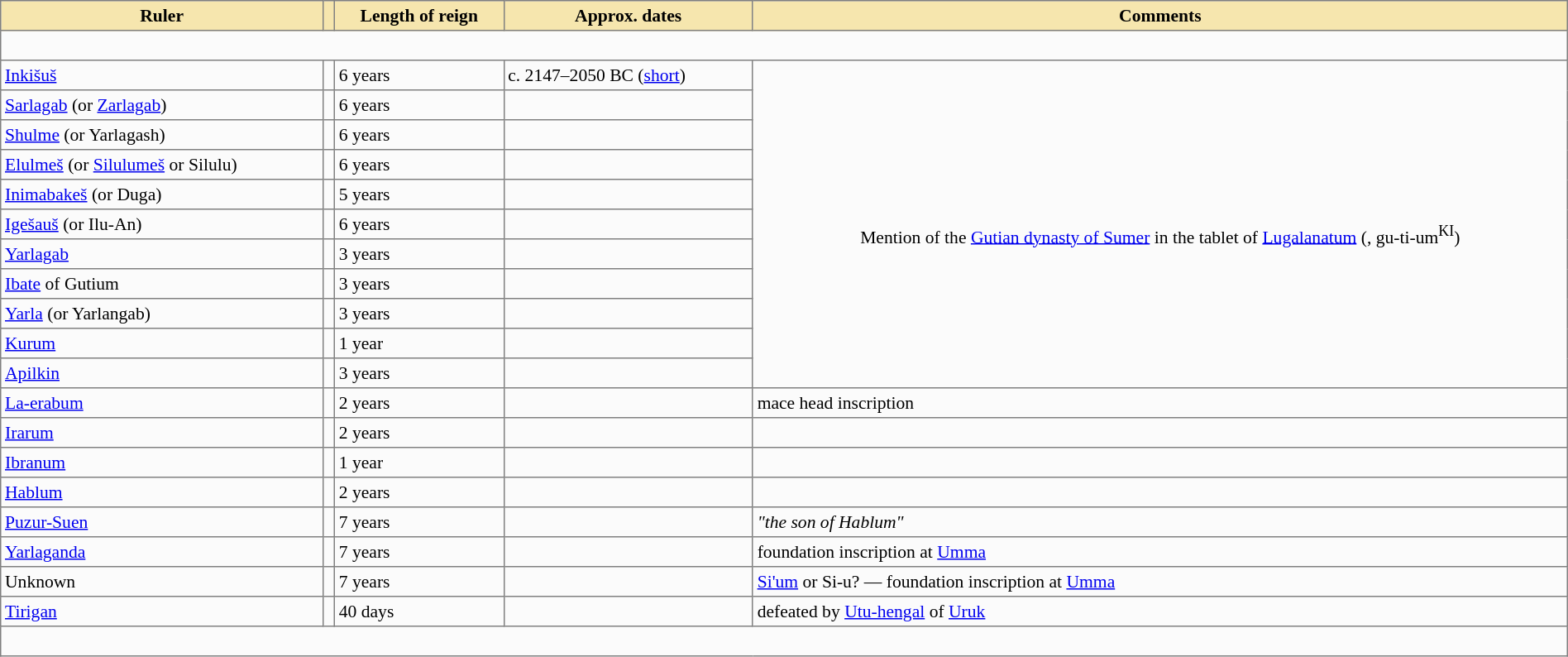<table class="nowraplinks" cellspacing="0" cellpadding="3" width="600px" rules="all" style="background:#fbfbfb; border-style: solid; border-width: 1px; font-size:90%; empty-cells:show; border-collapse:collapse; width:100%;">
<tr bgcolor="#F6E6AE">
<th>Ruler</th>
<th></th>
<th>Length of reign</th>
<th>Approx. dates</th>
<th>Comments</th>
</tr>
<tr>
<td colspan="5"><br></td>
</tr>
<tr>
<td><a href='#'>Inkišuš</a></td>
<td></td>
<td>6 years</td>
<td>c. 2147–2050 BC (<a href='#'>short</a>)</td>
<td colspan="1" rowspan="11" style="vertical-align: middle; text-align: center;"><br>Mention of the <a href='#'>Gutian dynasty of Sumer</a> in the tablet of <a href='#'>Lugalanatum</a> (, gu-ti-um<sup>KI</sup>)</td>
</tr>
<tr>
<td><a href='#'>Sarlagab</a> (or <a href='#'>Zarlagab</a>)</td>
<td></td>
<td>6 years</td>
<td></td>
</tr>
<tr>
<td><a href='#'>Shulme</a> (or Yarlagash)</td>
<td></td>
<td>6 years</td>
<td></td>
</tr>
<tr>
<td><a href='#'>Elulmeš</a> (or <a href='#'>Silulumeš</a> or Silulu)</td>
<td></td>
<td>6 years</td>
<td></td>
</tr>
<tr>
<td><a href='#'>Inimabakeš</a> (or Duga)</td>
<td></td>
<td>5 years</td>
<td></td>
</tr>
<tr>
<td><a href='#'>Igešauš</a> (or Ilu-An)</td>
<td></td>
<td>6 years</td>
<td></td>
</tr>
<tr>
<td><a href='#'>Yarlagab</a></td>
<td></td>
<td>3 years</td>
<td></td>
</tr>
<tr>
<td><a href='#'>Ibate</a> of Gutium</td>
<td></td>
<td>3 years</td>
<td></td>
</tr>
<tr>
<td><a href='#'>Yarla</a> (or Yarlangab)</td>
<td></td>
<td>3 years</td>
<td></td>
</tr>
<tr>
<td><a href='#'>Kurum</a></td>
<td></td>
<td>1 year</td>
<td></td>
</tr>
<tr>
<td><a href='#'>Apilkin</a></td>
<td></td>
<td>3 years</td>
<td></td>
</tr>
<tr>
<td><a href='#'>La-erabum</a></td>
<td></td>
<td>2 years</td>
<td></td>
<td>mace head inscription</td>
</tr>
<tr>
<td><a href='#'>Irarum</a></td>
<td></td>
<td>2 years</td>
<td></td>
<td></td>
</tr>
<tr>
<td><a href='#'>Ibranum</a></td>
<td></td>
<td>1 year</td>
<td></td>
<td></td>
</tr>
<tr>
<td><a href='#'>Hablum</a></td>
<td></td>
<td>2 years</td>
<td></td>
<td></td>
</tr>
<tr>
<td><a href='#'>Puzur-Suen</a></td>
<td></td>
<td>7 years</td>
<td></td>
<td><em>"the son of Hablum"</em></td>
</tr>
<tr>
<td><a href='#'>Yarlaganda</a></td>
<td></td>
<td>7 years</td>
<td></td>
<td>foundation inscription at <a href='#'>Umma</a></td>
</tr>
<tr>
<td>Unknown</td>
<td></td>
<td>7 years</td>
<td></td>
<td><a href='#'>Si'um</a> or Si-u? — foundation inscription at <a href='#'>Umma</a></td>
</tr>
<tr>
<td><a href='#'>Tirigan</a></td>
<td></td>
<td>40 days</td>
<td></td>
<td>defeated by <a href='#'>Utu-hengal</a> of <a href='#'>Uruk</a></td>
</tr>
<tr>
<td colspan="5"><br></td>
</tr>
</table>
